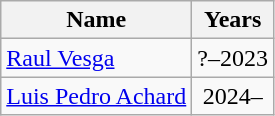<table class="sortable wikitable" style="text-align: center;">
<tr>
<th>Name</th>
<th>Years</th>
</tr>
<tr>
<td align="left"><a href='#'>Raul Vesga</a></td>
<td>?–2023</td>
</tr>
<tr>
<td align="left"><a href='#'>Luis Pedro Achard</a></td>
<td>2024–</td>
</tr>
</table>
